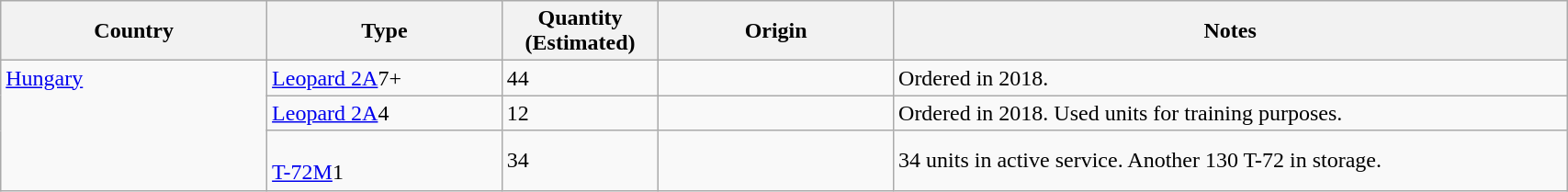<table class="wikitable" Width="90%">
<tr>
<th width="17%">Country</th>
<th width="15%">Type</th>
<th width="10%">Quantity (Estimated)</th>
<th width="15%">Origin</th>
<th>Notes</th>
</tr>
<tr>
<td rowspan="3" valign="top"><a href='#'>Hungary</a></td>
<td><a href='#'>Leopard 2A</a>7+</td>
<td>44</td>
<td></td>
<td>Ordered in 2018.</td>
</tr>
<tr>
<td><a href='#'>Leopard 2A</a>4</td>
<td>12</td>
<td></td>
<td>Ordered in 2018. Used units for training purposes.</td>
</tr>
<tr>
<td><br><a href='#'>T-72M</a>1</td>
<td>34</td>
<td><br></td>
<td>34 units in active service. Another 130 T-72 in storage.</td>
</tr>
</table>
